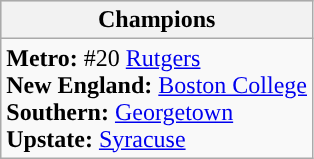<table class="wikitable">
<tr bgcolor="#CCCCCC">
<th>Champions</th>
</tr>
<tr>
<td><strong>Metro:</strong> #20 <a href='#'>Rutgers</a><br><strong>New England:</strong> <a href='#'>Boston College</a><br><strong>Southern:</strong> <a href='#'>Georgetown</a><br><strong>Upstate:</strong> <a href='#'>Syracuse</a></td>
</tr>
</table>
